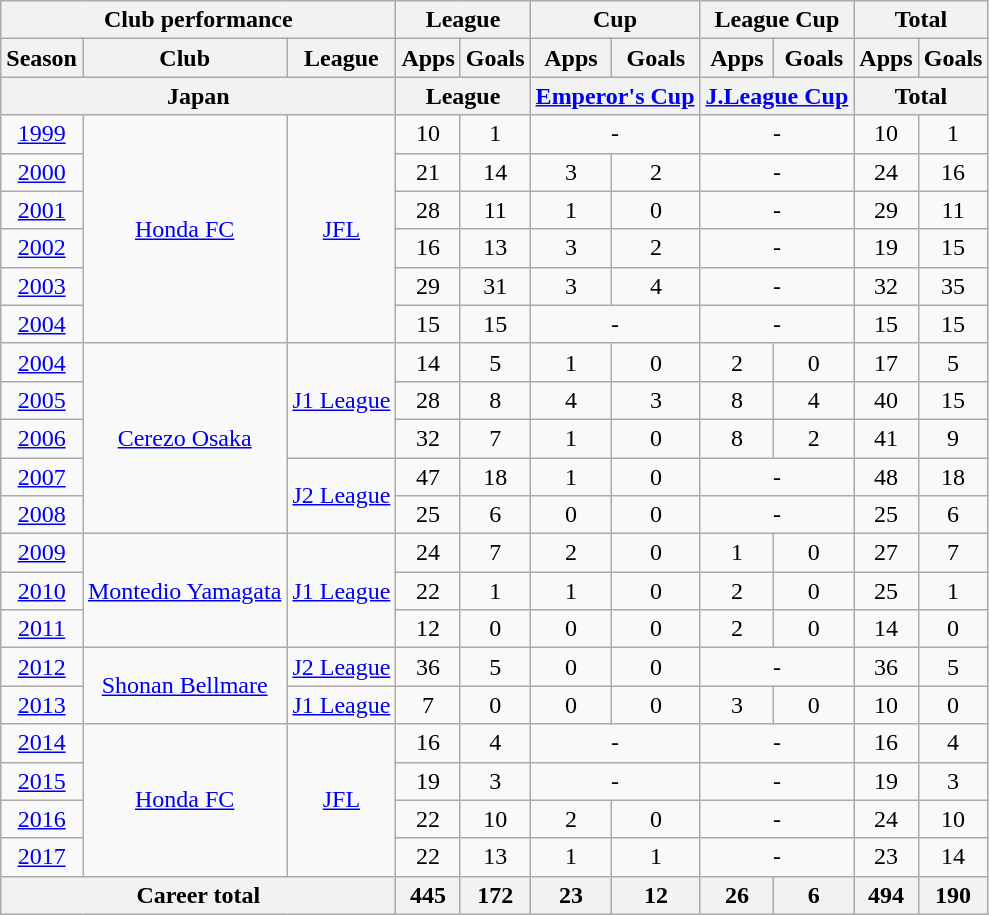<table class="wikitable" style="text-align:center">
<tr>
<th colspan=3>Club performance</th>
<th colspan=2>League</th>
<th colspan=2>Cup</th>
<th colspan=2>League Cup</th>
<th colspan=2>Total</th>
</tr>
<tr>
<th>Season</th>
<th>Club</th>
<th>League</th>
<th>Apps</th>
<th>Goals</th>
<th>Apps</th>
<th>Goals</th>
<th>Apps</th>
<th>Goals</th>
<th>Apps</th>
<th>Goals</th>
</tr>
<tr>
<th colspan=3>Japan</th>
<th colspan=2>League</th>
<th colspan=2><a href='#'>Emperor's Cup</a></th>
<th colspan=2><a href='#'>J.League Cup</a></th>
<th colspan=2>Total</th>
</tr>
<tr>
<td><a href='#'>1999</a></td>
<td rowspan="6"><a href='#'>Honda FC</a></td>
<td rowspan="6"><a href='#'>JFL</a></td>
<td>10</td>
<td>1</td>
<td colspan="2">-</td>
<td colspan="2">-</td>
<td>10</td>
<td>1</td>
</tr>
<tr>
<td><a href='#'>2000</a></td>
<td>21</td>
<td>14</td>
<td>3</td>
<td>2</td>
<td colspan="2">-</td>
<td>24</td>
<td>16</td>
</tr>
<tr>
<td><a href='#'>2001</a></td>
<td>28</td>
<td>11</td>
<td>1</td>
<td>0</td>
<td colspan="2">-</td>
<td>29</td>
<td>11</td>
</tr>
<tr>
<td><a href='#'>2002</a></td>
<td>16</td>
<td>13</td>
<td>3</td>
<td>2</td>
<td colspan="2">-</td>
<td>19</td>
<td>15</td>
</tr>
<tr>
<td><a href='#'>2003</a></td>
<td>29</td>
<td>31</td>
<td>3</td>
<td>4</td>
<td colspan="2">-</td>
<td>32</td>
<td>35</td>
</tr>
<tr>
<td><a href='#'>2004</a></td>
<td>15</td>
<td>15</td>
<td colspan="2">-</td>
<td colspan="2">-</td>
<td>15</td>
<td>15</td>
</tr>
<tr>
<td><a href='#'>2004</a></td>
<td rowspan="5"><a href='#'>Cerezo Osaka</a></td>
<td rowspan="3"><a href='#'>J1 League</a></td>
<td>14</td>
<td>5</td>
<td>1</td>
<td>0</td>
<td>2</td>
<td>0</td>
<td>17</td>
<td>5</td>
</tr>
<tr>
<td><a href='#'>2005</a></td>
<td>28</td>
<td>8</td>
<td>4</td>
<td>3</td>
<td>8</td>
<td>4</td>
<td>40</td>
<td>15</td>
</tr>
<tr>
<td><a href='#'>2006</a></td>
<td>32</td>
<td>7</td>
<td>1</td>
<td>0</td>
<td>8</td>
<td>2</td>
<td>41</td>
<td>9</td>
</tr>
<tr>
<td><a href='#'>2007</a></td>
<td rowspan="2"><a href='#'>J2 League</a></td>
<td>47</td>
<td>18</td>
<td>1</td>
<td>0</td>
<td colspan="2">-</td>
<td>48</td>
<td>18</td>
</tr>
<tr>
<td><a href='#'>2008</a></td>
<td>25</td>
<td>6</td>
<td>0</td>
<td>0</td>
<td colspan="2">-</td>
<td>25</td>
<td>6</td>
</tr>
<tr>
<td><a href='#'>2009</a></td>
<td rowspan="3"><a href='#'>Montedio Yamagata</a></td>
<td rowspan="3"><a href='#'>J1 League</a></td>
<td>24</td>
<td>7</td>
<td>2</td>
<td>0</td>
<td>1</td>
<td>0</td>
<td>27</td>
<td>7</td>
</tr>
<tr>
<td><a href='#'>2010</a></td>
<td>22</td>
<td>1</td>
<td>1</td>
<td>0</td>
<td>2</td>
<td>0</td>
<td>25</td>
<td>1</td>
</tr>
<tr>
<td><a href='#'>2011</a></td>
<td>12</td>
<td>0</td>
<td>0</td>
<td>0</td>
<td>2</td>
<td>0</td>
<td>14</td>
<td>0</td>
</tr>
<tr>
<td><a href='#'>2012</a></td>
<td rowspan="2"><a href='#'>Shonan Bellmare</a></td>
<td><a href='#'>J2 League</a></td>
<td>36</td>
<td>5</td>
<td>0</td>
<td>0</td>
<td colspan="2">-</td>
<td>36</td>
<td>5</td>
</tr>
<tr>
<td><a href='#'>2013</a></td>
<td><a href='#'>J1 League</a></td>
<td>7</td>
<td>0</td>
<td>0</td>
<td>0</td>
<td>3</td>
<td>0</td>
<td>10</td>
<td>0</td>
</tr>
<tr>
<td><a href='#'>2014</a></td>
<td rowspan="4"><a href='#'>Honda FC</a></td>
<td rowspan="4"><a href='#'>JFL</a></td>
<td>16</td>
<td>4</td>
<td colspan="2">-</td>
<td colspan="2">-</td>
<td>16</td>
<td>4</td>
</tr>
<tr>
<td><a href='#'>2015</a></td>
<td>19</td>
<td>3</td>
<td colspan="2">-</td>
<td colspan="2">-</td>
<td>19</td>
<td>3</td>
</tr>
<tr>
<td><a href='#'>2016</a></td>
<td>22</td>
<td>10</td>
<td>2</td>
<td>0</td>
<td colspan="2">-</td>
<td>24</td>
<td>10</td>
</tr>
<tr>
<td><a href='#'>2017</a></td>
<td>22</td>
<td>13</td>
<td>1</td>
<td>1</td>
<td colspan="2">-</td>
<td>23</td>
<td>14</td>
</tr>
<tr>
<th colspan=3>Career total</th>
<th>445</th>
<th>172</th>
<th>23</th>
<th>12</th>
<th>26</th>
<th>6</th>
<th>494</th>
<th>190</th>
</tr>
</table>
